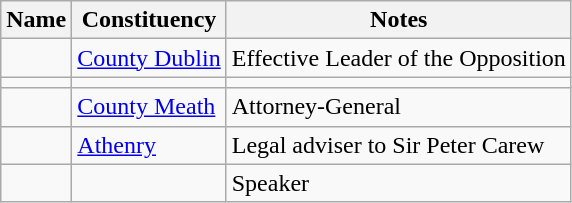<table class="wikitable sortable">
<tr>
<th>Name</th>
<th>Constituency</th>
<th class=unsortable>Notes</th>
</tr>
<tr>
<td></td>
<td><a href='#'>County Dublin</a></td>
<td>Effective Leader of the Opposition</td>
</tr>
<tr>
<td></td>
<td></td>
<td></td>
</tr>
<tr>
<td></td>
<td><a href='#'>County Meath</a></td>
<td>Attorney-General</td>
</tr>
<tr>
<td></td>
<td><a href='#'>Athenry</a></td>
<td>Legal adviser to Sir Peter Carew</td>
</tr>
<tr>
<td></td>
<td></td>
<td>Speaker</td>
</tr>
</table>
